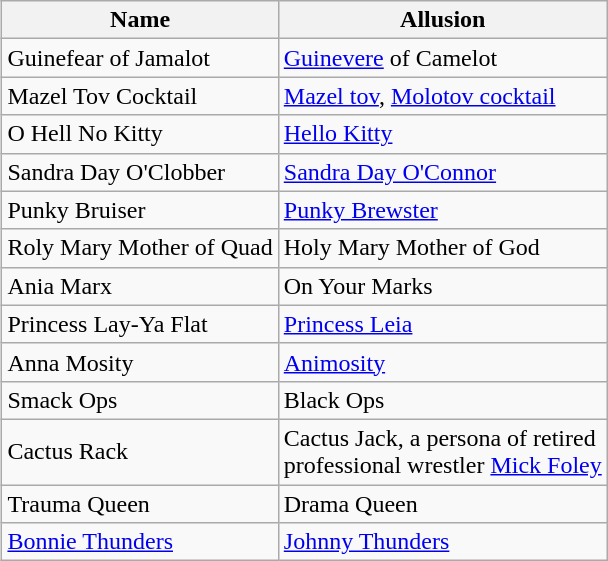<table style="margin-left:0.5em; XXXpadding-left:22px; float:right;" class="wikitable">
<tr>
<th>Name</th>
<th>Allusion</th>
</tr>
<tr>
<td>Guinefear of Jamalot</td>
<td><a href='#'>Guinevere</a> of Camelot</td>
</tr>
<tr>
<td>Mazel Tov Cocktail</td>
<td><a href='#'>Mazel tov</a>, <a href='#'>Molotov cocktail</a></td>
</tr>
<tr>
<td>O Hell No Kitty</td>
<td><a href='#'>Hello Kitty</a></td>
</tr>
<tr>
<td>Sandra Day O'Clobber</td>
<td><a href='#'>Sandra Day O'Connor</a></td>
</tr>
<tr>
<td>Punky Bruiser</td>
<td><a href='#'>Punky Brewster</a></td>
</tr>
<tr>
<td>Roly Mary Mother of Quad</td>
<td>Holy Mary Mother of God</td>
</tr>
<tr>
<td>Ania Marx</td>
<td>On Your Marks</td>
</tr>
<tr>
<td>Princess Lay-Ya Flat</td>
<td><a href='#'>Princess Leia</a></td>
</tr>
<tr>
<td>Anna Mosity</td>
<td><a href='#'>Animosity</a></td>
</tr>
<tr>
<td>Smack Ops</td>
<td>Black Ops</td>
</tr>
<tr>
<td>Cactus Rack</td>
<td>Cactus Jack, a persona of retired<br>professional wrestler <a href='#'>Mick Foley</a></td>
</tr>
<tr>
<td>Trauma Queen</td>
<td>Drama Queen</td>
</tr>
<tr>
<td><a href='#'>Bonnie Thunders</a></td>
<td><a href='#'>Johnny Thunders</a></td>
</tr>
</table>
